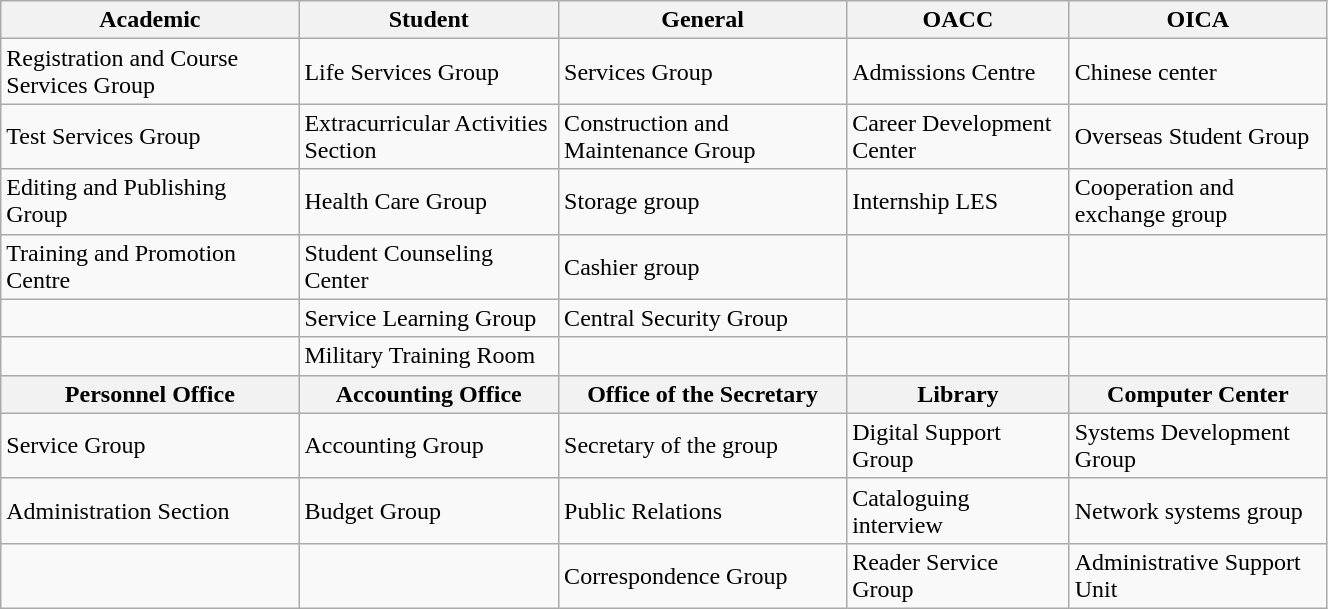<table class="wikitable"  width="70%">
<tr>
<th>Academic</th>
<th>Student</th>
<th>General</th>
<th>OACC</th>
<th>OICA</th>
</tr>
<tr>
<td>Registration and Course Services Group</td>
<td>Life Services Group</td>
<td>Services Group</td>
<td>Admissions Centre</td>
<td>Chinese center</td>
</tr>
<tr>
<td>Test Services Group</td>
<td>Extracurricular Activities Section</td>
<td>Construction and Maintenance Group</td>
<td>Career Development Center</td>
<td>Overseas Student Group</td>
</tr>
<tr>
<td>Editing and Publishing Group</td>
<td>Health Care Group</td>
<td>Storage group</td>
<td>Internship LES</td>
<td>Cooperation and exchange group</td>
</tr>
<tr>
<td>Training and Promotion Centre</td>
<td>Student Counseling Center</td>
<td>Cashier group</td>
<td></td>
<td></td>
</tr>
<tr>
<td></td>
<td>Service Learning Group</td>
<td>Central Security Group</td>
<td></td>
<td></td>
</tr>
<tr>
<td></td>
<td>Military Training Room</td>
<td></td>
<td></td>
<td></td>
</tr>
<tr>
<th>Personnel Office</th>
<th>Accounting Office</th>
<th>Office of the Secretary</th>
<th>Library</th>
<th>Computer Center</th>
</tr>
<tr>
<td>Service Group</td>
<td>Accounting Group</td>
<td>Secretary of the group</td>
<td>Digital Support Group</td>
<td>Systems Development Group</td>
</tr>
<tr>
<td>Administration Section</td>
<td>Budget Group</td>
<td>Public Relations</td>
<td>Cataloguing interview</td>
<td>Network systems group</td>
</tr>
<tr>
<td></td>
<td></td>
<td>Correspondence Group</td>
<td>Reader Service Group</td>
<td>Administrative Support Unit</td>
</tr>
</table>
